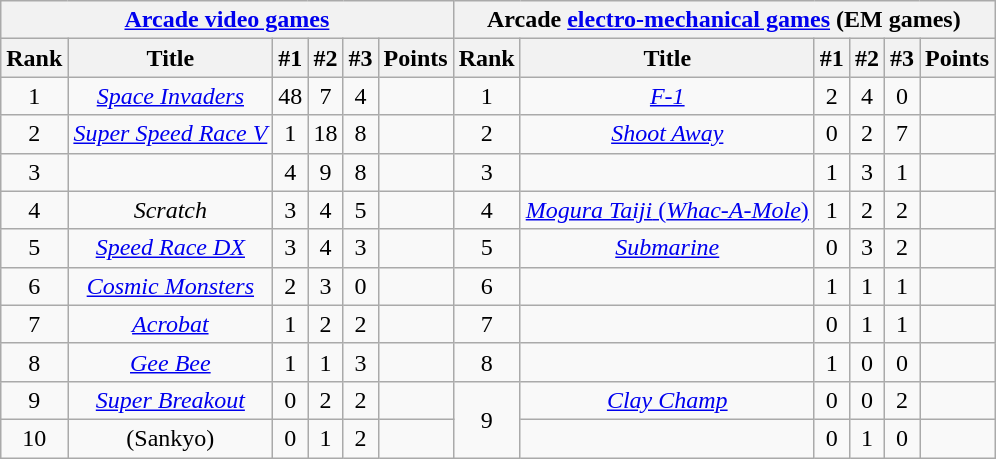<table class="wikitable sortable" style="text-align:center">
<tr>
<th colspan="6"><a href='#'>Arcade video games</a></th>
<th colspan="6">Arcade <a href='#'>electro-mechanical games</a> (EM games)</th>
</tr>
<tr>
<th>Rank</th>
<th>Title</th>
<th>#1</th>
<th>#2</th>
<th>#3</th>
<th>Points</th>
<th>Rank</th>
<th>Title</th>
<th>#1</th>
<th>#2</th>
<th>#3</th>
<th>Points</th>
</tr>
<tr>
<td>1</td>
<td><em><a href='#'>Space Invaders</a></em></td>
<td>48</td>
<td>7</td>
<td>4</td>
<td></td>
<td>1</td>
<td><em><a href='#'>F-1</a></em></td>
<td>2</td>
<td>4</td>
<td>0</td>
<td></td>
</tr>
<tr>
<td>2</td>
<td><em><a href='#'>Super Speed Race V</a></em></td>
<td>1</td>
<td>18</td>
<td>8</td>
<td></td>
<td>2</td>
<td><em><a href='#'>Shoot Away</a></em></td>
<td>0</td>
<td>2</td>
<td>7</td>
<td></td>
</tr>
<tr>
<td>3</td>
<td></td>
<td>4</td>
<td>9</td>
<td>8</td>
<td></td>
<td>3</td>
<td></td>
<td>1</td>
<td>3</td>
<td>1</td>
<td></td>
</tr>
<tr>
<td>4</td>
<td><em>Scratch</em></td>
<td>3</td>
<td>4</td>
<td>5</td>
<td></td>
<td>4</td>
<td><a href='#'><em>Mogura Taiji</em> (<em>Whac-A-Mole</em>)</a></td>
<td>1</td>
<td>2</td>
<td>2</td>
<td></td>
</tr>
<tr>
<td>5</td>
<td><em><a href='#'>Speed Race DX</a></em></td>
<td>3</td>
<td>4</td>
<td>3</td>
<td></td>
<td>5</td>
<td><em><a href='#'>Submarine</a></em></td>
<td>0</td>
<td>3</td>
<td>2</td>
<td></td>
</tr>
<tr>
<td>6</td>
<td><em><a href='#'>Cosmic Monsters</a></em></td>
<td>2</td>
<td>3</td>
<td>0</td>
<td></td>
<td>6</td>
<td></td>
<td>1</td>
<td>1</td>
<td>1</td>
<td></td>
</tr>
<tr>
<td>7</td>
<td><em><a href='#'>Acrobat</a></em></td>
<td>1</td>
<td>2</td>
<td>2</td>
<td></td>
<td>7</td>
<td></td>
<td>0</td>
<td>1</td>
<td>1</td>
<td></td>
</tr>
<tr>
<td>8</td>
<td><a href='#'><em>Gee Bee</em></a></td>
<td>1</td>
<td>1</td>
<td>3</td>
<td></td>
<td>8</td>
<td> </td>
<td>1</td>
<td>0</td>
<td>0</td>
<td></td>
</tr>
<tr>
<td>9</td>
<td><em><a href='#'>Super Breakout</a></em></td>
<td>0</td>
<td>2</td>
<td>2</td>
<td></td>
<td rowspan="2">9</td>
<td><em><a href='#'>Clay Champ</a></em></td>
<td>0</td>
<td>0</td>
<td>2</td>
<td></td>
</tr>
<tr>
<td>10</td>
<td> (Sankyo)</td>
<td>0</td>
<td>1</td>
<td>2</td>
<td></td>
<td></td>
<td>0</td>
<td>1</td>
<td>0</td>
<td></td>
</tr>
</table>
